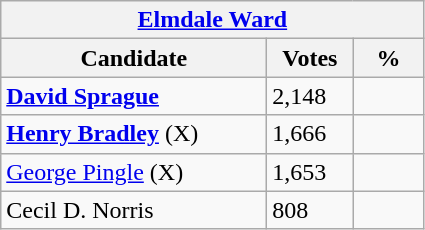<table class="wikitable">
<tr>
<th colspan="3"><a href='#'>Elmdale Ward</a></th>
</tr>
<tr>
<th style="width: 170px">Candidate</th>
<th style="width: 50px">Votes</th>
<th style="width: 40px">%</th>
</tr>
<tr>
<td><strong><a href='#'>David Sprague</a></strong></td>
<td>2,148</td>
<td></td>
</tr>
<tr>
<td><strong><a href='#'>Henry Bradley</a></strong> (X)</td>
<td>1,666</td>
<td></td>
</tr>
<tr>
<td><a href='#'>George Pingle</a> (X)</td>
<td>1,653</td>
<td></td>
</tr>
<tr>
<td>Cecil D. Norris</td>
<td>808</td>
<td></td>
</tr>
</table>
